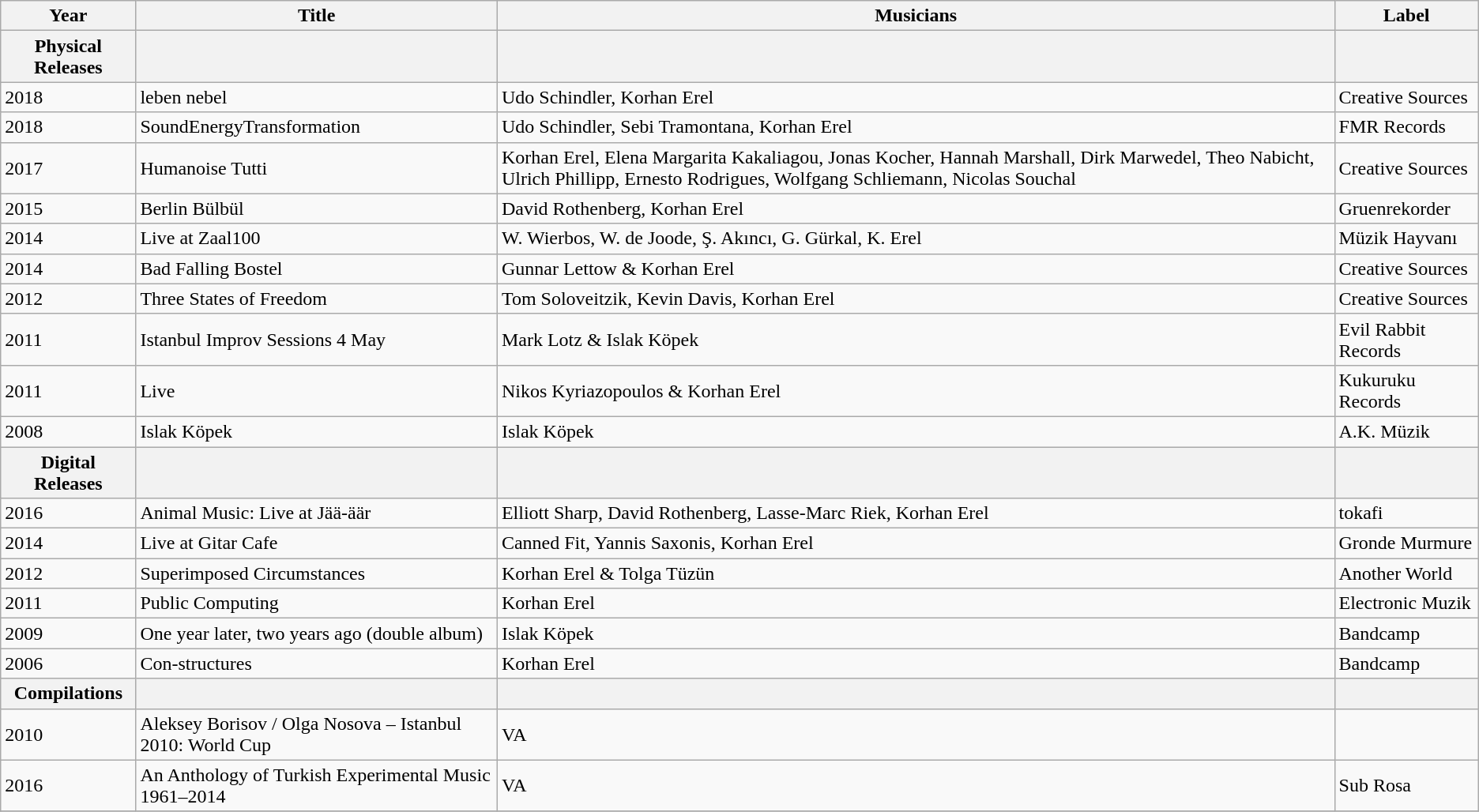<table class="wikitable">
<tr>
<th>Year</th>
<th>Title</th>
<th>Musicians</th>
<th>Label</th>
</tr>
<tr>
<th>Physical Releases</th>
<th></th>
<th></th>
<th></th>
</tr>
<tr>
<td>2018</td>
<td>leben nebel</td>
<td>Udo Schindler, Korhan Erel</td>
<td>Creative Sources</td>
</tr>
<tr>
<td>2018</td>
<td>SoundEnergyTransformation</td>
<td>Udo Schindler, Sebi Tramontana, Korhan Erel</td>
<td>FMR Records</td>
</tr>
<tr>
<td>2017</td>
<td>Humanoise Tutti</td>
<td>Korhan Erel, Elena Margarita Kakaliagou, Jonas Kocher, Hannah Marshall, Dirk Marwedel, Theo Nabicht, Ulrich Phillipp, Ernesto Rodrigues, Wolfgang Schliemann, Nicolas Souchal</td>
<td>Creative Sources</td>
</tr>
<tr>
<td>2015</td>
<td>Berlin Bülbül</td>
<td>David Rothenberg, Korhan Erel</td>
<td>Gruenrekorder</td>
</tr>
<tr>
<td>2014</td>
<td>Live at Zaal100</td>
<td>W. Wierbos, W. de Joode, Ş. Akıncı, G. Gürkal, K. Erel</td>
<td>Müzik Hayvanı</td>
</tr>
<tr>
<td>2014</td>
<td>Bad Falling Bostel</td>
<td>Gunnar Lettow & Korhan Erel</td>
<td>Creative Sources</td>
</tr>
<tr>
<td>2012</td>
<td>Three States of Freedom</td>
<td>Tom Soloveitzik, Kevin Davis, Korhan Erel</td>
<td>Creative Sources</td>
</tr>
<tr>
<td>2011</td>
<td>Istanbul Improv Sessions 4 May</td>
<td>Mark Lotz & Islak Köpek</td>
<td>Evil Rabbit Records</td>
</tr>
<tr>
<td>2011</td>
<td>Live</td>
<td>Nikos Kyriazopoulos & Korhan Erel</td>
<td>Kukuruku Records</td>
</tr>
<tr>
<td>2008</td>
<td>Islak Köpek</td>
<td>Islak Köpek</td>
<td>A.K. Müzik</td>
</tr>
<tr>
<th>Digital Releases</th>
<th></th>
<th></th>
<th></th>
</tr>
<tr>
<td>2016</td>
<td>Animal Music: Live at Jää-äär</td>
<td>Elliott Sharp, David Rothenberg, Lasse-Marc Riek, Korhan Erel</td>
<td>tokafi</td>
</tr>
<tr>
<td>2014</td>
<td>Live at Gitar Cafe</td>
<td>Canned Fit, Yannis Saxonis, Korhan Erel</td>
<td>Gronde Murmure</td>
</tr>
<tr>
<td>2012</td>
<td>Superimposed Circumstances</td>
<td>Korhan Erel & Tolga Tüzün</td>
<td>Another World</td>
</tr>
<tr>
<td>2011</td>
<td>Public Computing</td>
<td>Korhan Erel</td>
<td>Electronic Muzik</td>
</tr>
<tr>
<td>2009</td>
<td>One year later, two years ago (double album)</td>
<td>Islak Köpek</td>
<td>Bandcamp</td>
</tr>
<tr>
<td>2006</td>
<td>Con-structures</td>
<td>Korhan Erel</td>
<td>Bandcamp</td>
</tr>
<tr>
<th>Compilations</th>
<th></th>
<th></th>
<th></th>
</tr>
<tr>
<td>2010</td>
<td>Aleksey Borisov / Olga Nosova – Istanbul 2010: World Cup</td>
<td>VA</td>
<td></td>
</tr>
<tr>
<td>2016</td>
<td>An Anthology of Turkish Experimental Music 1961–2014</td>
<td>VA</td>
<td>Sub Rosa</td>
</tr>
<tr>
</tr>
</table>
